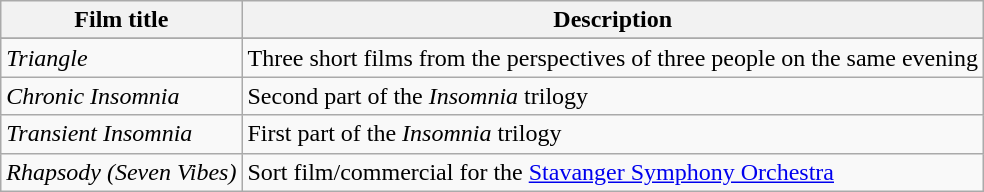<table class="wikitable">
<tr>
<th>Film title</th>
<th>Description</th>
</tr>
<tr>
</tr>
<tr>
</tr>
<tr>
<td><em>Triangle</em></td>
<td>Three short films from the perspectives of three people on the same evening</td>
</tr>
<tr>
<td><em>Chronic Insomnia</em></td>
<td>Second part of the <em>Insomnia</em> trilogy</td>
</tr>
<tr>
<td><em>Transient Insomnia</em></td>
<td>First part of the <em>Insomnia</em> trilogy</td>
</tr>
<tr>
<td><em>Rhapsody (Seven Vibes)</em></td>
<td>Sort film/commercial for the <a href='#'>Stavanger Symphony Orchestra</a></td>
</tr>
</table>
